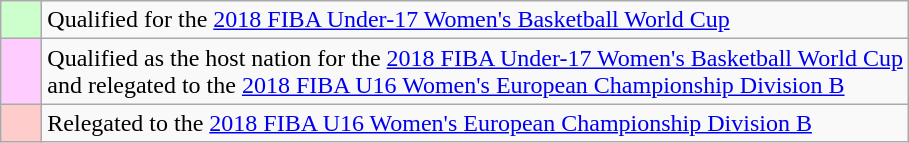<table class="wikitable">
<tr>
<td width=20px bgcolor="#ccffcc"></td>
<td>Qualified for the <a href='#'>2018 FIBA Under-17 Women's Basketball World Cup</a></td>
</tr>
<tr>
<td bgcolor="#ffccff"></td>
<td>Qualified as the host nation for the <a href='#'>2018 FIBA Under-17 Women's Basketball World Cup</a><br>and relegated to the <a href='#'>2018 FIBA U16 Women's European Championship Division B</a></td>
</tr>
<tr>
<td bgcolor="#ffcccc"></td>
<td>Relegated to the <a href='#'>2018 FIBA U16 Women's European Championship Division B</a></td>
</tr>
</table>
